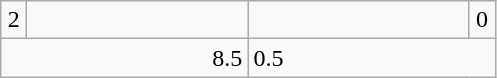<table class=wikitable>
<tr>
<td align=center width=10>2</td>
<td align=center width=140></td>
<td align=center width=140></td>
<td align=center width=10>0</td>
</tr>
<tr>
<td colspan=2 align=right>8.5</td>
<td colspan=2>0.5</td>
</tr>
</table>
